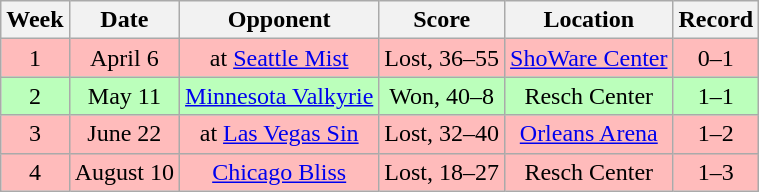<table class="wikitable" style="text-align:center">
<tr>
<th>Week</th>
<th>Date</th>
<th>Opponent</th>
<th>Score</th>
<th>Location</th>
<th>Record</th>
</tr>
<tr bgcolor="ffbbbb">
<td>1</td>
<td>April 6</td>
<td>at <a href='#'>Seattle Mist</a></td>
<td>Lost, 36–55</td>
<td><a href='#'>ShoWare Center</a></td>
<td>0–1</td>
</tr>
<tr bgcolor="bbffbb">
<td>2</td>
<td>May 11</td>
<td><a href='#'>Minnesota Valkyrie</a></td>
<td>Won, 40–8</td>
<td>Resch Center</td>
<td>1–1</td>
</tr>
<tr bgcolor="ffbbbb">
<td>3</td>
<td>June 22</td>
<td>at <a href='#'>Las Vegas Sin</a></td>
<td>Lost, 32–40</td>
<td><a href='#'>Orleans Arena</a></td>
<td>1–2</td>
</tr>
<tr bgcolor="ffbbbb">
<td>4</td>
<td>August 10</td>
<td><a href='#'>Chicago Bliss</a></td>
<td>Lost, 18–27</td>
<td>Resch Center</td>
<td>1–3</td>
</tr>
</table>
